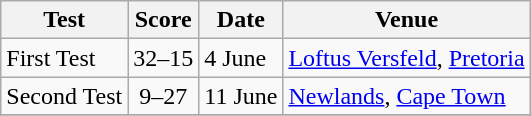<table class="wikitable">
<tr>
<th>Test</th>
<th>Score</th>
<th>Date</th>
<th>Venue</th>
</tr>
<tr>
<td>First Test</td>
<td align=center>32–15</td>
<td>4 June</td>
<td><a href='#'>Loftus Versfeld</a>, <a href='#'>Pretoria</a></td>
</tr>
<tr>
<td>Second Test</td>
<td align=center>9–27</td>
<td>11 June</td>
<td><a href='#'>Newlands</a>, <a href='#'>Cape Town</a></td>
</tr>
<tr>
</tr>
</table>
